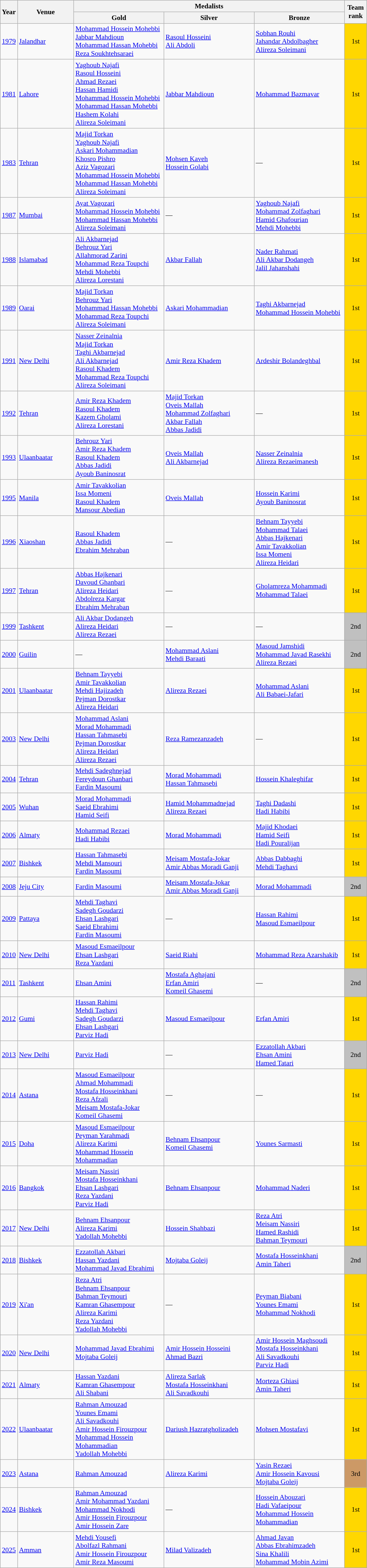<table class="wikitable" style="text-align:left; font-size:90%">
<tr>
<th rowspan=2>Year</th>
<th width=110 rowspan=2>Venue</th>
<th colspan=3>Medalists</th>
<th width=40 rowspan=2>Team rank</th>
</tr>
<tr>
<th width=180 align="center">Gold</th>
<th width=180 align="center">Silver</th>
<th width=180 align="center">Bronze</th>
</tr>
<tr>
<td><a href='#'>1979</a></td>
<td><a href='#'>Jalandhar</a></td>
<td><a href='#'>Mohammad Hossein Mohebbi</a><br><a href='#'>Jabbar Mahdioun</a><br><a href='#'>Mohammad Hassan Mohebbi</a><br><a href='#'>Reza Soukhtehsaraei</a></td>
<td><a href='#'>Rasoul Hosseini</a><br><a href='#'>Ali Abdoli</a></td>
<td><a href='#'>Sobhan Rouhi</a><br><a href='#'>Jahandar Abdolbagher</a><br><a href='#'>Alireza Soleimani</a></td>
<td align="center" bgcolor=gold>1st</td>
</tr>
<tr>
<td><a href='#'>1981</a></td>
<td><a href='#'>Lahore</a></td>
<td><a href='#'>Yaghoub Najafi</a><br><a href='#'>Rasoul Hosseini</a><br><a href='#'>Ahmad Rezaei</a><br><a href='#'>Hassan Hamidi</a><br><a href='#'>Mohammad Hossein Mohebbi</a><br><a href='#'>Mohammad Hassan Mohebbi</a><br><a href='#'>Hashem Kolahi</a><br><a href='#'>Alireza Soleimani</a></td>
<td><a href='#'>Jabbar Mahdioun</a></td>
<td><a href='#'>Mohammad Bazmavar</a></td>
<td align="center" bgcolor=gold>1st</td>
</tr>
<tr>
<td><a href='#'>1983</a></td>
<td><a href='#'>Tehran</a></td>
<td><a href='#'>Majid Torkan</a><br><a href='#'>Yaghoub Najafi</a><br><a href='#'>Askari Mohammadian</a><br><a href='#'>Khosro Pishro</a><br><a href='#'>Aziz Vagozari</a><br><a href='#'>Mohammad Hossein Mohebbi</a><br><a href='#'>Mohammad Hassan Mohebbi</a><br><a href='#'>Alireza Soleimani</a></td>
<td><a href='#'>Mohsen Kaveh</a><br><a href='#'>Hossein Golabi</a></td>
<td>—</td>
<td align="center" bgcolor=gold>1st</td>
</tr>
<tr>
<td><a href='#'>1987</a></td>
<td><a href='#'>Mumbai</a></td>
<td><a href='#'>Ayat Vagozari</a><br><a href='#'>Mohammad Hossein Mohebbi</a><br><a href='#'>Mohammad Hassan Mohebbi</a><br><a href='#'>Alireza Soleimani</a></td>
<td>—</td>
<td><a href='#'>Yaghoub Najafi</a><br><a href='#'>Mohammad Zolfaghari</a><br><a href='#'>Hamid Ghafourian</a><br><a href='#'>Mehdi Mohebbi</a></td>
<td align="center" bgcolor=gold>1st</td>
</tr>
<tr>
<td><a href='#'>1988</a></td>
<td><a href='#'>Islamabad</a></td>
<td><a href='#'>Ali Akbarnejad</a><br><a href='#'>Behrouz Yari</a><br><a href='#'>Allahmorad Zarini</a><br><a href='#'>Mohammad Reza Toupchi</a><br><a href='#'>Mehdi Mohebbi</a><br><a href='#'>Alireza Lorestani</a></td>
<td><a href='#'>Akbar Fallah</a></td>
<td><a href='#'>Nader Rahmati</a><br><a href='#'>Ali Akbar Dodangeh</a><br><a href='#'>Jalil Jahanshahi</a></td>
<td align="center" bgcolor=gold>1st</td>
</tr>
<tr>
<td><a href='#'>1989</a></td>
<td><a href='#'>Oarai</a></td>
<td><a href='#'>Majid Torkan</a><br><a href='#'>Behrouz Yari</a><br><a href='#'>Mohammad Hassan Mohebbi</a><br><a href='#'>Mohammad Reza Toupchi</a><br><a href='#'>Alireza Soleimani</a></td>
<td><a href='#'>Askari Mohammadian</a></td>
<td><a href='#'>Taghi Akbarnejad</a><br><a href='#'>Mohammad Hossein Mohebbi</a></td>
<td align="center" bgcolor=gold>1st</td>
</tr>
<tr>
<td><a href='#'>1991</a></td>
<td><a href='#'>New Delhi</a></td>
<td><a href='#'>Nasser Zeinalnia</a><br><a href='#'>Majid Torkan</a><br><a href='#'>Taghi Akbarnejad</a><br><a href='#'>Ali Akbarnejad</a><br><a href='#'>Rasoul Khadem</a><br><a href='#'>Mohammad Reza Toupchi</a><br><a href='#'>Alireza Soleimani</a></td>
<td><a href='#'>Amir Reza Khadem</a></td>
<td><a href='#'>Ardeshir Bolandeghbal</a></td>
<td align="center" bgcolor=gold>1st</td>
</tr>
<tr>
<td><a href='#'>1992</a></td>
<td><a href='#'>Tehran</a></td>
<td><a href='#'>Amir Reza Khadem</a><br><a href='#'>Rasoul Khadem</a><br><a href='#'>Kazem Gholami</a><br><a href='#'>Alireza Lorestani</a></td>
<td><a href='#'>Majid Torkan</a><br><a href='#'>Oveis Mallah</a><br><a href='#'>Mohammad Zolfaghari</a><br><a href='#'>Akbar Fallah</a><br><a href='#'>Abbas Jadidi</a></td>
<td>—</td>
<td align="center" bgcolor=gold>1st</td>
</tr>
<tr>
<td><a href='#'>1993</a></td>
<td><a href='#'>Ulaanbaatar</a></td>
<td><a href='#'>Behrouz Yari</a><br><a href='#'>Amir Reza Khadem</a><br><a href='#'>Rasoul Khadem</a><br><a href='#'>Abbas Jadidi</a><br><a href='#'>Ayoub Baninosrat</a></td>
<td><a href='#'>Oveis Mallah</a><br><a href='#'>Ali Akbarnejad</a></td>
<td><a href='#'>Nasser Zeinalnia</a><br><a href='#'>Alireza Rezaeimanesh</a></td>
<td align="center" bgcolor=gold>1st</td>
</tr>
<tr>
<td><a href='#'>1995</a></td>
<td><a href='#'>Manila</a></td>
<td><a href='#'>Amir Tavakkolian</a><br><a href='#'>Issa Momeni</a><br><a href='#'>Rasoul Khadem</a><br><a href='#'>Mansour Abedian</a></td>
<td><a href='#'>Oveis Mallah</a></td>
<td><a href='#'>Hossein Karimi</a><br><a href='#'>Ayoub Baninosrat</a></td>
<td align="center" bgcolor=gold>1st</td>
</tr>
<tr>
<td><a href='#'>1996</a></td>
<td><a href='#'>Xiaoshan</a></td>
<td><a href='#'>Rasoul Khadem</a><br><a href='#'>Abbas Jadidi</a><br><a href='#'>Ebrahim Mehraban</a></td>
<td>—</td>
<td><a href='#'>Behnam Tayyebi</a><br><a href='#'>Mohammad Talaei</a><br><a href='#'>Abbas Hajkenari</a><br><a href='#'>Amir Tavakkolian</a><br><a href='#'>Issa Momeni</a><br><a href='#'>Alireza Heidari</a></td>
<td align="center" bgcolor=gold>1st</td>
</tr>
<tr>
<td><a href='#'>1997</a></td>
<td><a href='#'>Tehran</a></td>
<td><a href='#'>Abbas Hajkenari</a><br><a href='#'>Davoud Ghanbari</a><br><a href='#'>Alireza Heidari</a><br><a href='#'>Abdolreza Kargar</a><br><a href='#'>Ebrahim Mehraban</a></td>
<td>—</td>
<td><a href='#'>Gholamreza Mohammadi</a><br><a href='#'>Mohammad Talaei</a></td>
<td align="center" bgcolor=gold>1st</td>
</tr>
<tr>
<td><a href='#'>1999</a></td>
<td><a href='#'>Tashkent</a></td>
<td><a href='#'>Ali Akbar Dodangeh</a><br><a href='#'>Alireza Heidari</a><br><a href='#'>Alireza Rezaei</a></td>
<td>—</td>
<td>—</td>
<td align="center" bgcolor=silver>2nd</td>
</tr>
<tr>
<td><a href='#'>2000</a></td>
<td><a href='#'>Guilin</a></td>
<td>—</td>
<td><a href='#'>Mohammad Aslani</a><br><a href='#'>Mehdi Baraati</a></td>
<td><a href='#'>Masoud Jamshidi</a><br><a href='#'>Mohammad Javad Rasekhi</a><br><a href='#'>Alireza Rezaei</a></td>
<td align="center" bgcolor=silver>2nd</td>
</tr>
<tr>
<td><a href='#'>2001</a></td>
<td><a href='#'>Ulaanbaatar</a></td>
<td><a href='#'>Behnam Tayyebi</a><br><a href='#'>Amir Tavakkolian</a><br><a href='#'>Mehdi Hajizadeh</a><br><a href='#'>Pejman Dorostkar</a><br><a href='#'>Alireza Heidari</a></td>
<td><a href='#'>Alireza Rezaei</a></td>
<td><a href='#'>Mohammad Aslani</a><br><a href='#'>Ali Babaei-Jafari</a></td>
<td align="center" bgcolor=gold>1st</td>
</tr>
<tr>
<td><a href='#'>2003</a></td>
<td><a href='#'>New Delhi</a></td>
<td><a href='#'>Mohammad Aslani</a><br><a href='#'>Morad Mohammadi</a><br><a href='#'>Hassan Tahmasebi</a><br><a href='#'>Pejman Dorostkar</a><br><a href='#'>Alireza Heidari</a><br><a href='#'>Alireza Rezaei</a></td>
<td><a href='#'>Reza Ramezanzadeh</a></td>
<td>—</td>
<td align="center" bgcolor=gold>1st</td>
</tr>
<tr>
<td><a href='#'>2004</a></td>
<td><a href='#'>Tehran</a></td>
<td><a href='#'>Mehdi Sadeghnejad</a><br><a href='#'>Fereydoun Ghanbari</a><br><a href='#'>Fardin Masoumi</a></td>
<td><a href='#'>Morad Mohammadi</a><br><a href='#'>Hassan Tahmasebi</a></td>
<td><a href='#'>Hossein Khaleghifar</a></td>
<td align="center" bgcolor=gold>1st</td>
</tr>
<tr>
<td><a href='#'>2005</a></td>
<td><a href='#'>Wuhan</a></td>
<td><a href='#'>Morad Mohammadi</a><br><a href='#'>Saeid Ebrahimi</a><br><a href='#'>Hamid Seifi</a></td>
<td><a href='#'>Hamid Mohammadnejad</a><br><a href='#'>Alireza Rezaei</a></td>
<td><a href='#'>Taghi Dadashi</a><br><a href='#'>Hadi Habibi</a></td>
<td align="center" bgcolor=gold>1st</td>
</tr>
<tr>
<td><a href='#'>2006</a></td>
<td><a href='#'>Almaty</a></td>
<td><a href='#'>Mohammad Rezaei</a><br><a href='#'>Hadi Habibi</a></td>
<td><a href='#'>Morad Mohammadi</a></td>
<td><a href='#'>Majid Khodaei</a><br><a href='#'>Hamid Seifi</a><br><a href='#'>Hadi Pouralijan</a></td>
<td align="center" bgcolor=gold>1st</td>
</tr>
<tr>
<td><a href='#'>2007</a></td>
<td><a href='#'>Bishkek</a></td>
<td><a href='#'>Hassan Tahmasebi</a><br><a href='#'>Mehdi Mansouri</a><br><a href='#'>Fardin Masoumi</a></td>
<td><a href='#'>Meisam Mostafa-Jokar</a><br><a href='#'>Amir Abbas Moradi Ganji</a></td>
<td><a href='#'>Abbas Dabbaghi</a><br><a href='#'>Mehdi Taghavi</a></td>
<td align="center" bgcolor=gold>1st</td>
</tr>
<tr>
<td><a href='#'>2008</a></td>
<td><a href='#'>Jeju City</a></td>
<td><a href='#'>Fardin Masoumi</a></td>
<td><a href='#'>Meisam Mostafa-Jokar</a><br><a href='#'>Amir Abbas Moradi Ganji</a></td>
<td><a href='#'>Morad Mohammadi</a></td>
<td align="center" bgcolor=silver>2nd</td>
</tr>
<tr>
<td><a href='#'>2009</a></td>
<td><a href='#'>Pattaya</a></td>
<td><a href='#'>Mehdi Taghavi</a><br><a href='#'>Sadegh Goudarzi</a><br><a href='#'>Ehsan Lashgari</a><br><a href='#'>Saeid Ebrahimi</a><br><a href='#'>Fardin Masoumi</a></td>
<td>—</td>
<td><a href='#'>Hassan Rahimi</a><br><a href='#'>Masoud Esmaeilpour</a></td>
<td align="center" bgcolor=gold>1st</td>
</tr>
<tr>
<td><a href='#'>2010</a></td>
<td><a href='#'>New Delhi</a></td>
<td><a href='#'>Masoud Esmaeilpour</a><br><a href='#'>Ehsan Lashgari</a><br><a href='#'>Reza Yazdani</a></td>
<td><a href='#'>Saeid Riahi</a></td>
<td><a href='#'>Mohammad Reza Azarshakib</a></td>
<td align="center" bgcolor=gold>1st</td>
</tr>
<tr>
<td><a href='#'>2011</a></td>
<td><a href='#'>Tashkent</a></td>
<td><a href='#'>Ehsan Amini</a></td>
<td><a href='#'>Mostafa Aghajani</a><br><a href='#'>Erfan Amiri</a><br><a href='#'>Komeil Ghasemi</a></td>
<td>—</td>
<td align="center" bgcolor=silver>2nd</td>
</tr>
<tr>
<td><a href='#'>2012</a></td>
<td><a href='#'>Gumi</a></td>
<td><a href='#'>Hassan Rahimi</a><br><a href='#'>Mehdi Taghavi</a><br><a href='#'>Sadegh Goudarzi</a><br><a href='#'>Ehsan Lashgari</a><br><a href='#'>Parviz Hadi</a></td>
<td><a href='#'>Masoud Esmaeilpour</a></td>
<td><a href='#'>Erfan Amiri</a></td>
<td align="center" bgcolor=gold>1st</td>
</tr>
<tr>
<td><a href='#'>2013</a></td>
<td><a href='#'>New Delhi</a></td>
<td><a href='#'>Parviz Hadi</a></td>
<td>—</td>
<td><a href='#'>Ezzatollah Akbari</a><br><a href='#'>Ehsan Amini</a><br><a href='#'>Hamed Tatari</a></td>
<td align="center" bgcolor=silver>2nd</td>
</tr>
<tr>
<td><a href='#'>2014</a></td>
<td><a href='#'>Astana</a></td>
<td><a href='#'>Masoud Esmaeilpour</a><br><a href='#'>Ahmad Mohammadi</a><br><a href='#'>Mostafa Hosseinkhani</a><br><a href='#'>Reza Afzali</a><br><a href='#'>Meisam Mostafa-Jokar</a><br><a href='#'>Komeil Ghasemi</a></td>
<td>—</td>
<td>—</td>
<td align="center" bgcolor=gold>1st</td>
</tr>
<tr>
<td><a href='#'>2015</a></td>
<td><a href='#'>Doha</a></td>
<td><a href='#'>Masoud Esmaeilpour</a><br><a href='#'>Peyman Yarahmadi</a><br><a href='#'>Alireza Karimi</a><br><a href='#'>Mohammad Hossein Mohammadian</a></td>
<td><a href='#'>Behnam Ehsanpour</a><br><a href='#'>Komeil Ghasemi</a></td>
<td><a href='#'>Younes Sarmasti</a></td>
<td align="center" bgcolor=gold>1st</td>
</tr>
<tr>
<td><a href='#'>2016</a></td>
<td><a href='#'>Bangkok</a></td>
<td><a href='#'>Meisam Nassiri</a><br><a href='#'>Mostafa Hosseinkhani</a><br><a href='#'>Ehsan Lashgari</a><br><a href='#'>Reza Yazdani</a><br><a href='#'>Parviz Hadi</a></td>
<td><a href='#'>Behnam Ehsanpour</a></td>
<td><a href='#'>Mohammad Naderi</a></td>
<td align="center" bgcolor=gold>1st</td>
</tr>
<tr>
<td><a href='#'>2017</a></td>
<td><a href='#'>New Delhi</a></td>
<td><a href='#'>Behnam Ehsanpour</a><br><a href='#'>Alireza Karimi</a><br><a href='#'>Yadollah Mohebbi</a></td>
<td><a href='#'>Hossein Shahbazi</a></td>
<td><a href='#'>Reza Atri</a><br><a href='#'>Meisam Nassiri</a><br><a href='#'>Hamed Rashidi</a><br><a href='#'>Bahman Teymouri</a></td>
<td align="center" bgcolor=gold>1st</td>
</tr>
<tr>
<td><a href='#'>2018</a></td>
<td><a href='#'>Bishkek</a></td>
<td><a href='#'>Ezzatollah Akbari</a><br><a href='#'>Hassan Yazdani</a><br><a href='#'>Mohammad Javad Ebrahimi</a></td>
<td><a href='#'>Mojtaba Goleij</a></td>
<td><a href='#'>Mostafa Hosseinkhani</a><br><a href='#'>Amin Taheri</a></td>
<td align="center" bgcolor=silver>2nd</td>
</tr>
<tr>
<td><a href='#'>2019</a></td>
<td><a href='#'>Xi'an</a></td>
<td><a href='#'>Reza Atri</a><br><a href='#'>Behnam Ehsanpour</a><br><a href='#'>Bahman Teymouri</a><br><a href='#'>Kamran Ghasempour</a><br><a href='#'>Alireza Karimi</a><br><a href='#'>Reza Yazdani</a><br><a href='#'>Yadollah Mohebbi</a></td>
<td>—</td>
<td><a href='#'>Peyman Biabani</a><br><a href='#'>Younes Emami</a><br><a href='#'>Mohammad Nokhodi</a></td>
<td align="center" bgcolor=gold>1st</td>
</tr>
<tr>
<td><a href='#'>2020</a></td>
<td><a href='#'>New Delhi</a></td>
<td><a href='#'>Mohammad Javad Ebrahimi</a><br><a href='#'>Mojtaba Goleij</a></td>
<td><a href='#'>Amir Hossein Hosseini</a><br><a href='#'>Ahmad Bazri</a></td>
<td><a href='#'>Amir Hossein Maghsoudi</a><br><a href='#'>Mostafa Hosseinkhani</a><br><a href='#'>Ali Savadkouhi</a><br><a href='#'>Parviz Hadi</a></td>
<td align="center" bgcolor=gold>1st</td>
</tr>
<tr>
<td><a href='#'>2021</a></td>
<td><a href='#'>Almaty</a></td>
<td><a href='#'>Hassan Yazdani</a><br><a href='#'>Kamran Ghasempour</a><br><a href='#'>Ali Shabani</a></td>
<td><a href='#'>Alireza Sarlak</a><br><a href='#'>Mostafa Hosseinkhani</a><br><a href='#'>Ali Savadkouhi</a></td>
<td><a href='#'>Morteza Ghiasi</a><br><a href='#'>Amin Taheri</a></td>
<td align="center" bgcolor=gold>1st</td>
</tr>
<tr>
<td><a href='#'>2022</a></td>
<td><a href='#'>Ulaanbaatar</a></td>
<td><a href='#'>Rahman Amouzad</a><br><a href='#'>Younes Emami</a><br><a href='#'>Ali Savadkouhi</a><br><a href='#'>Amir Hossein Firouzpour</a><br><a href='#'>Mohammad Hossein Mohammadian</a><br><a href='#'>Yadollah Mohebbi</a></td>
<td><a href='#'>Dariush Hazratgholizadeh</a></td>
<td><a href='#'>Mohsen Mostafavi</a></td>
<td align="center" bgcolor=gold>1st</td>
</tr>
<tr>
<td><a href='#'>2023</a></td>
<td><a href='#'>Astana</a></td>
<td><a href='#'>Rahman Amouzad</a></td>
<td><a href='#'>Alireza Karimi</a></td>
<td><a href='#'>Yasin Rezaei</a><br><a href='#'>Amir Hossein Kavousi</a><br><a href='#'>Mojtaba Goleij</a></td>
<td align="center" bgcolor=cc9966>3rd</td>
</tr>
<tr>
<td><a href='#'>2024</a></td>
<td><a href='#'>Bishkek</a></td>
<td><a href='#'>Rahman Amouzad</a><br><a href='#'>Amir Mohammad Yazdani</a><br><a href='#'>Mohammad Nokhodi</a><br><a href='#'>Amir Hossein Firouzpour</a><br><a href='#'>Amir Hossein Zare</a></td>
<td>—</td>
<td><a href='#'>Hossein Abouzari</a><br><a href='#'>Hadi Vafaeipour</a><br><a href='#'>Mohammad Hossein Mohammadian</a></td>
<td align="center" bgcolor=gold>1st</td>
</tr>
<tr>
<td><a href='#'>2025</a></td>
<td><a href='#'>Amman</a></td>
<td><a href='#'>Mehdi Yousefi</a><br><a href='#'>Abolfazl Rahmani</a><br><a href='#'>Amir Hossein Firouzpour</a><br><a href='#'>Amir Reza Masoumi</a></td>
<td><a href='#'>Milad Valizadeh</a></td>
<td><a href='#'>Ahmad Javan</a><br><a href='#'>Abbas Ebrahimzadeh</a><br><a href='#'>Sina Khalili</a><br><a href='#'>Mohammad Mobin Azimi</a></td>
<td align="center" bgcolor=gold>1st</td>
</tr>
</table>
